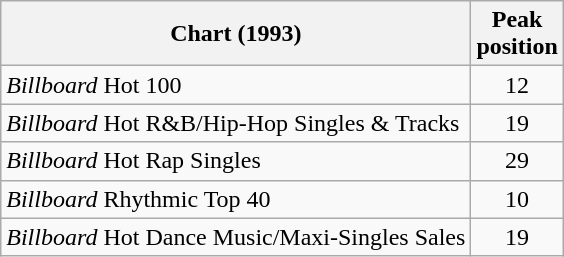<table class="wikitable">
<tr>
<th>Chart (1993)</th>
<th>Peak<br>position</th>
</tr>
<tr>
<td><em>Billboard</em> Hot 100</td>
<td align="center">12</td>
</tr>
<tr>
<td><em>Billboard</em> Hot R&B/Hip-Hop Singles & Tracks</td>
<td align="center">19</td>
</tr>
<tr>
<td><em>Billboard</em> Hot Rap Singles</td>
<td align="center">29</td>
</tr>
<tr>
<td><em>Billboard</em> Rhythmic Top 40</td>
<td align="center">10</td>
</tr>
<tr>
<td><em>Billboard</em> Hot Dance Music/Maxi-Singles Sales</td>
<td align="center">19</td>
</tr>
</table>
